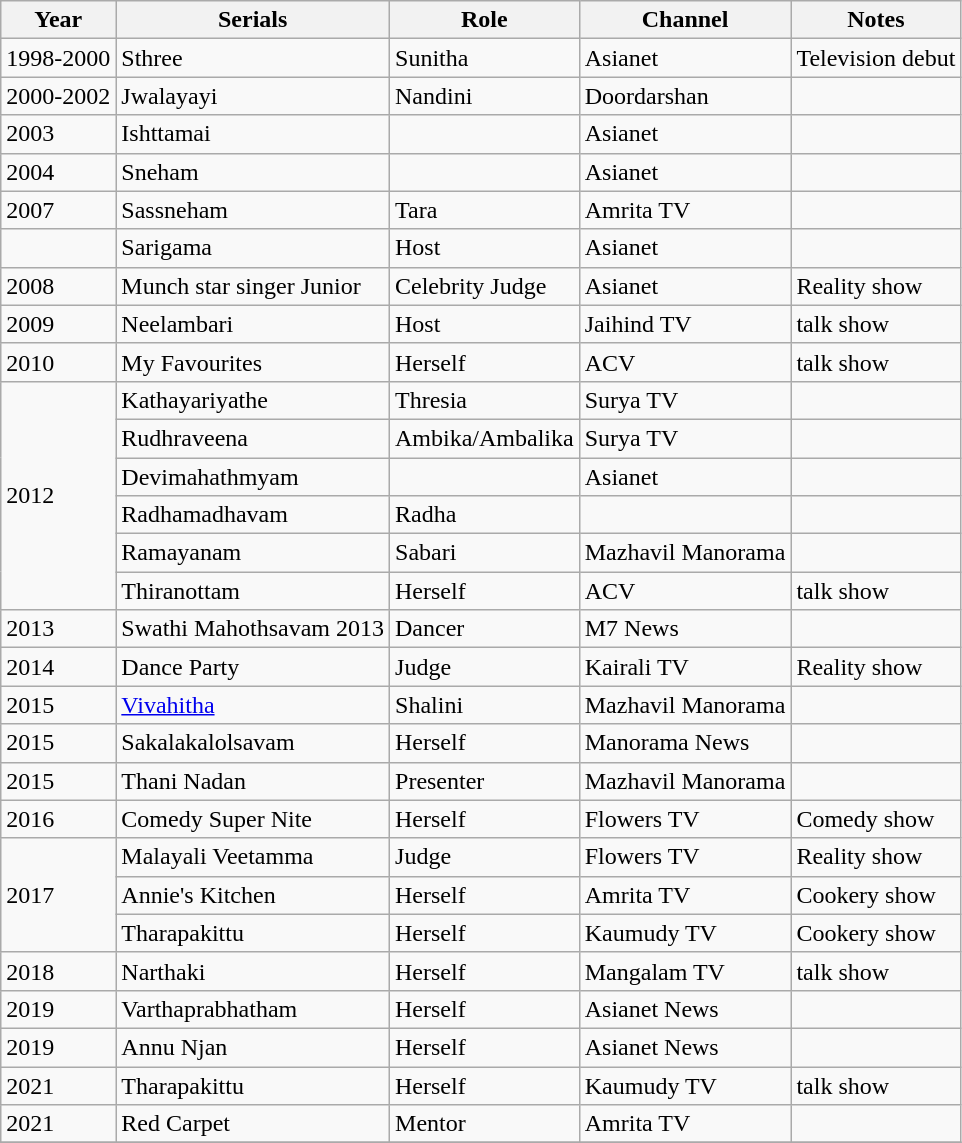<table class="wikitable">
<tr>
<th>Year</th>
<th>Serials</th>
<th>Role</th>
<th>Channel</th>
<th>Notes</th>
</tr>
<tr>
<td>1998-2000</td>
<td>Sthree</td>
<td>Sunitha</td>
<td>Asianet</td>
<td>Television debut</td>
</tr>
<tr>
<td>2000-2002</td>
<td>Jwalayayi</td>
<td>Nandini</td>
<td>Doordarshan</td>
<td></td>
</tr>
<tr>
<td>2003</td>
<td>Ishttamai</td>
<td></td>
<td>Asianet</td>
<td></td>
</tr>
<tr>
<td>2004</td>
<td>Sneham</td>
<td></td>
<td>Asianet</td>
<td></td>
</tr>
<tr>
<td>2007</td>
<td>Sassneham</td>
<td>Tara</td>
<td>Amrita TV</td>
<td></td>
</tr>
<tr>
<td></td>
<td>Sarigama</td>
<td>Host</td>
<td>Asianet</td>
<td></td>
</tr>
<tr>
<td>2008</td>
<td>Munch star singer Junior</td>
<td>Celebrity Judge</td>
<td>Asianet</td>
<td>Reality show</td>
</tr>
<tr>
<td>2009</td>
<td>Neelambari</td>
<td>Host</td>
<td>Jaihind TV</td>
<td>talk show</td>
</tr>
<tr>
<td>2010</td>
<td>My Favourites</td>
<td>Herself</td>
<td>ACV</td>
<td>talk show</td>
</tr>
<tr>
<td rowspan=6>2012</td>
<td>Kathayariyathe</td>
<td>Thresia</td>
<td>Surya TV</td>
<td></td>
</tr>
<tr>
<td>Rudhraveena</td>
<td>Ambika/Ambalika</td>
<td>Surya TV</td>
<td></td>
</tr>
<tr>
<td>Devimahathmyam</td>
<td></td>
<td>Asianet</td>
<td></td>
</tr>
<tr>
<td>Radhamadhavam</td>
<td>Radha</td>
<td></td>
<td></td>
</tr>
<tr>
<td>Ramayanam</td>
<td>Sabari</td>
<td>Mazhavil Manorama</td>
<td></td>
</tr>
<tr>
<td>Thiranottam</td>
<td>Herself</td>
<td>ACV</td>
<td>talk show</td>
</tr>
<tr>
<td>2013</td>
<td>Swathi Mahothsavam 2013</td>
<td>Dancer</td>
<td>M7 News</td>
<td></td>
</tr>
<tr>
<td Rowspan=1>2014</td>
<td>Dance Party</td>
<td>Judge</td>
<td>Kairali TV</td>
<td>Reality show</td>
</tr>
<tr>
<td>2015</td>
<td><a href='#'>Vivahitha</a></td>
<td>Shalini</td>
<td>Mazhavil Manorama</td>
<td></td>
</tr>
<tr>
<td>2015</td>
<td>Sakalakalolsavam</td>
<td>Herself</td>
<td>Manorama News</td>
<td></td>
</tr>
<tr>
<td>2015</td>
<td>Thani Nadan</td>
<td>Presenter</td>
<td>Mazhavil Manorama</td>
<td></td>
</tr>
<tr>
<td>2016</td>
<td>Comedy Super Nite</td>
<td>Herself</td>
<td>Flowers TV</td>
<td>Comedy show</td>
</tr>
<tr>
<td Rowspan=3>2017</td>
<td>Malayali Veetamma</td>
<td>Judge</td>
<td>Flowers TV</td>
<td>Reality show</td>
</tr>
<tr>
<td>Annie's Kitchen</td>
<td>Herself</td>
<td>Amrita TV</td>
<td>Cookery show</td>
</tr>
<tr>
<td>Tharapakittu</td>
<td>Herself</td>
<td>Kaumudy TV</td>
<td>Cookery show</td>
</tr>
<tr>
<td>2018</td>
<td>Narthaki</td>
<td>Herself</td>
<td>Mangalam TV</td>
<td>talk show</td>
</tr>
<tr>
<td>2019</td>
<td>Varthaprabhatham</td>
<td>Herself</td>
<td>Asianet News</td>
<td></td>
</tr>
<tr>
<td>2019</td>
<td>Annu Njan</td>
<td>Herself</td>
<td>Asianet News</td>
<td></td>
</tr>
<tr>
<td>2021</td>
<td>Tharapakittu</td>
<td>Herself</td>
<td>Kaumudy TV</td>
<td>talk show</td>
</tr>
<tr>
<td>2021</td>
<td>Red Carpet</td>
<td>Mentor</td>
<td>Amrita TV</td>
<td></td>
</tr>
<tr>
</tr>
</table>
